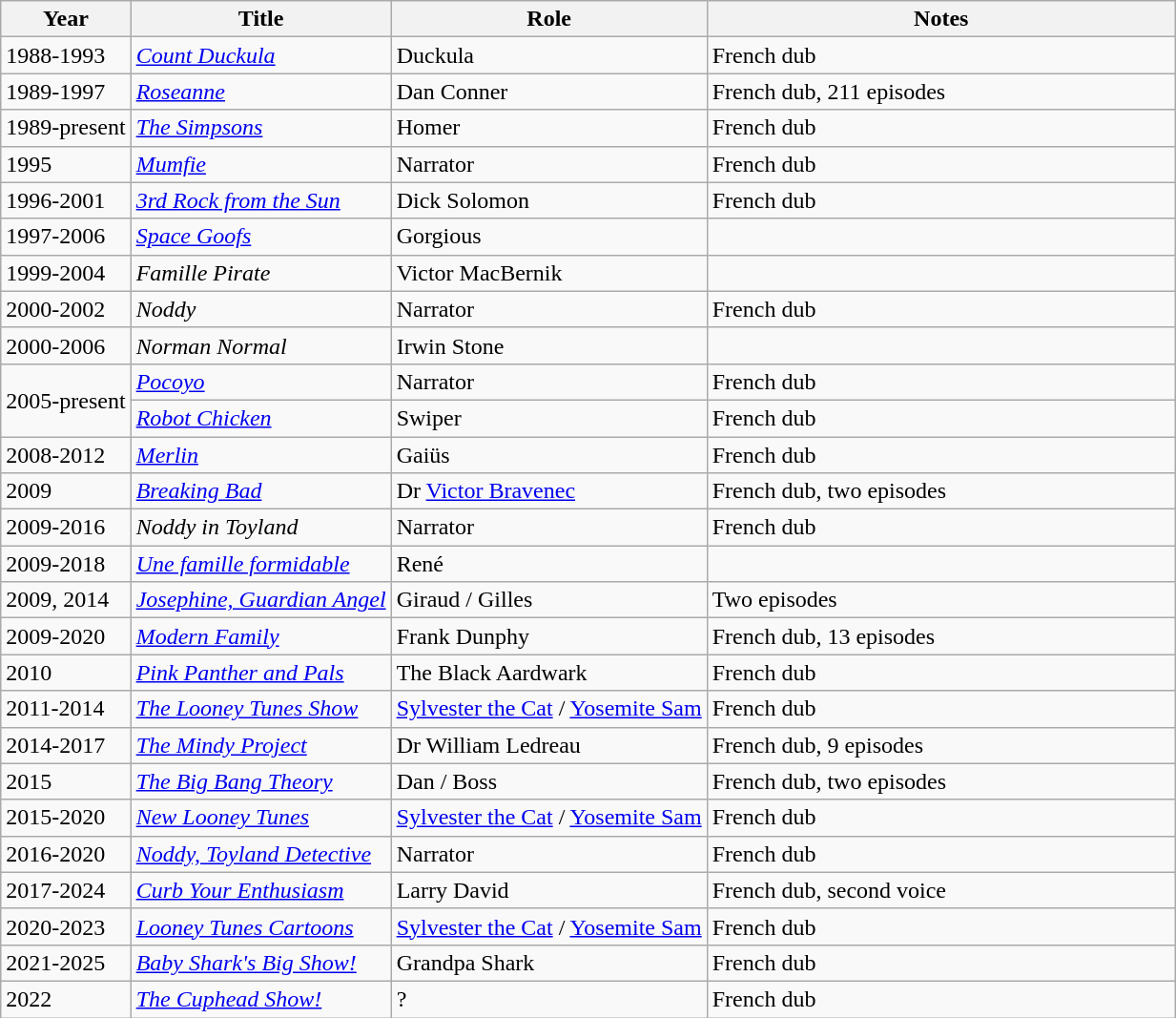<table class="wikitable sortable">
<tr>
<th>Year</th>
<th>Title</th>
<th>Role</th>
<th class="unsortable" style="width:20em;">Notes</th>
</tr>
<tr>
<td>1988-1993</td>
<td><em><a href='#'>Count Duckula</a></em></td>
<td>Duckula</td>
<td>French dub</td>
</tr>
<tr>
<td>1989-1997</td>
<td><em><a href='#'>Roseanne</a></em></td>
<td>Dan Conner</td>
<td>French dub, 211 episodes</td>
</tr>
<tr>
<td>1989-present</td>
<td><em><a href='#'>The Simpsons</a></em></td>
<td>Homer</td>
<td>French dub</td>
</tr>
<tr>
<td>1995</td>
<td><em><a href='#'>Mumfie</a></em></td>
<td>Narrator</td>
<td>French dub</td>
</tr>
<tr>
<td>1996-2001</td>
<td><em><a href='#'>3rd Rock from the Sun</a></em></td>
<td>Dick Solomon</td>
<td>French dub</td>
</tr>
<tr>
<td>1997-2006</td>
<td><em><a href='#'>Space Goofs</a></em></td>
<td>Gorgious</td>
<td></td>
</tr>
<tr>
<td>1999-2004</td>
<td><em>Famille Pirate</em></td>
<td>Victor MacBernik</td>
<td></td>
</tr>
<tr>
<td>2000-2002</td>
<td><em>Noddy</em></td>
<td>Narrator</td>
<td>French dub</td>
</tr>
<tr>
<td>2000-2006</td>
<td><em>Norman Normal</em></td>
<td>Irwin Stone</td>
<td></td>
</tr>
<tr>
<td rowspan="2">2005-present</td>
<td><em><a href='#'>Pocoyo</a></em></td>
<td>Narrator</td>
<td>French dub</td>
</tr>
<tr>
<td><em><a href='#'>Robot Chicken</a></em></td>
<td>Swiper</td>
<td>French dub</td>
</tr>
<tr>
<td>2008-2012</td>
<td><em><a href='#'>Merlin</a></em></td>
<td>Gaiüs</td>
<td>French dub</td>
</tr>
<tr>
<td>2009</td>
<td><em><a href='#'>Breaking Bad</a></em></td>
<td>Dr <a href='#'>Victor Bravenec</a></td>
<td>French dub, two episodes</td>
</tr>
<tr>
<td>2009-2016</td>
<td><em>Noddy in Toyland</em></td>
<td>Narrator</td>
<td>French dub</td>
</tr>
<tr>
<td>2009-2018</td>
<td><em><a href='#'>Une famille formidable</a></em></td>
<td>René</td>
<td></td>
</tr>
<tr>
<td>2009, 2014</td>
<td><em><a href='#'>Josephine, Guardian Angel</a></em></td>
<td>Giraud / Gilles</td>
<td>Two episodes</td>
</tr>
<tr>
<td>2009-2020</td>
<td><em><a href='#'>Modern Family</a></em></td>
<td>Frank Dunphy</td>
<td>French dub, 13 episodes</td>
</tr>
<tr>
<td>2010</td>
<td><em><a href='#'>Pink Panther and Pals</a></em></td>
<td>The Black Aardwark</td>
<td>French dub</td>
</tr>
<tr>
<td>2011-2014</td>
<td><em><a href='#'>The Looney Tunes Show</a></em></td>
<td><a href='#'>Sylvester the Cat</a> / <a href='#'>Yosemite Sam</a></td>
<td>French dub</td>
</tr>
<tr>
<td>2014-2017</td>
<td><em><a href='#'>The Mindy Project</a></em></td>
<td>Dr William Ledreau</td>
<td>French dub, 9 episodes</td>
</tr>
<tr>
<td>2015</td>
<td><em><a href='#'>The Big Bang Theory</a></em></td>
<td>Dan / Boss</td>
<td>French dub, two episodes</td>
</tr>
<tr>
<td>2015-2020</td>
<td><em><a href='#'>New Looney Tunes</a></em></td>
<td><a href='#'>Sylvester the Cat</a> / <a href='#'>Yosemite Sam</a></td>
<td>French dub</td>
</tr>
<tr>
<td>2016-2020</td>
<td><em><a href='#'>Noddy, Toyland Detective</a></em></td>
<td>Narrator</td>
<td>French dub</td>
</tr>
<tr>
<td>2017-2024</td>
<td><em><a href='#'>Curb Your Enthusiasm</a></em></td>
<td>Larry David</td>
<td>French dub, second voice</td>
</tr>
<tr>
<td>2020-2023</td>
<td><em><a href='#'>Looney Tunes Cartoons</a></em></td>
<td><a href='#'>Sylvester the Cat</a> / <a href='#'>Yosemite Sam</a></td>
<td>French dub</td>
</tr>
<tr>
<td>2021-2025</td>
<td><em><a href='#'>Baby Shark's Big Show!</a></em></td>
<td>Grandpa Shark</td>
<td>French dub</td>
</tr>
<tr>
<td>2022</td>
<td><em><a href='#'>The Cuphead Show!</a></em></td>
<td>?</td>
<td>French dub</td>
</tr>
</table>
